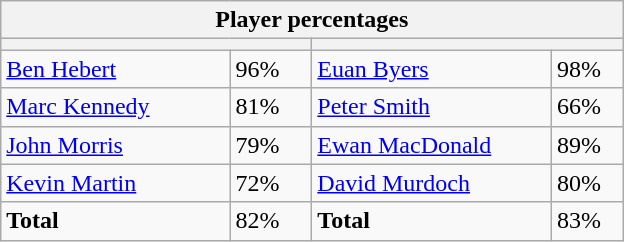<table class="wikitable">
<tr>
<th colspan=4 width=400>Player percentages</th>
</tr>
<tr>
<th colspan=2 width=200></th>
<th colspan=2 width=200></th>
</tr>
<tr>
<td><a href='#'>Ben Hebert</a></td>
<td>96%</td>
<td><a href='#'>Euan Byers</a></td>
<td>98%</td>
</tr>
<tr>
<td><a href='#'>Marc Kennedy</a></td>
<td>81%</td>
<td><a href='#'>Peter Smith</a></td>
<td>66%</td>
</tr>
<tr>
<td><a href='#'>John Morris</a></td>
<td>79%</td>
<td><a href='#'>Ewan MacDonald</a></td>
<td>89%</td>
</tr>
<tr>
<td><a href='#'>Kevin Martin</a></td>
<td>72%</td>
<td><a href='#'>David Murdoch</a></td>
<td>80%</td>
</tr>
<tr>
<td><strong>Total</strong></td>
<td>82%</td>
<td><strong>Total</strong></td>
<td>83%</td>
</tr>
</table>
